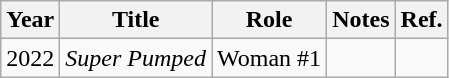<table class="wikitable">
<tr>
<th>Year</th>
<th>Title</th>
<th>Role</th>
<th>Notes</th>
<th>Ref.</th>
</tr>
<tr>
<td>2022</td>
<td><em>Super Pumped</em></td>
<td>Woman #1</td>
<td></td>
<td></td>
</tr>
</table>
